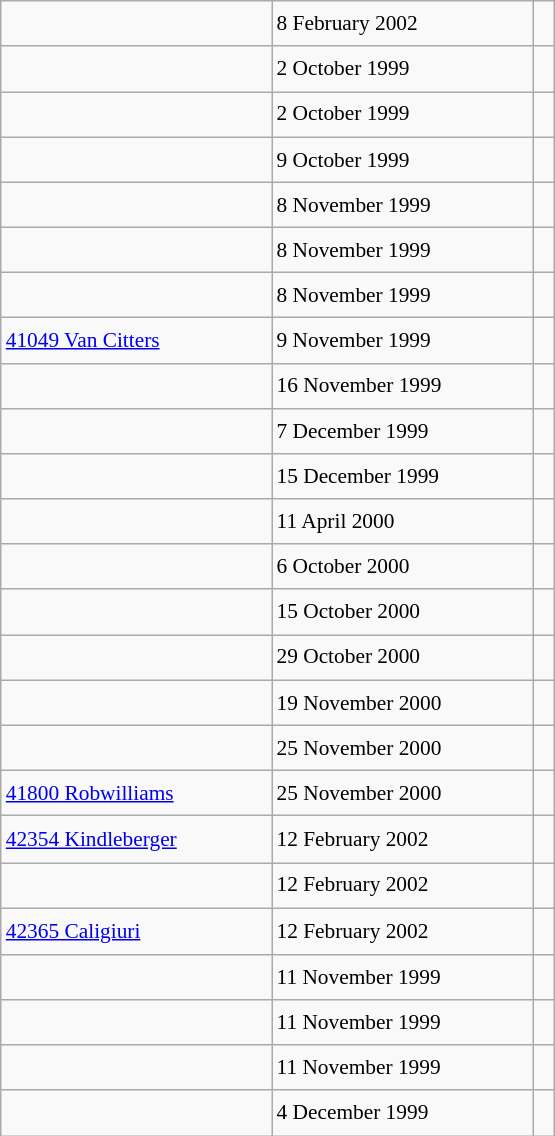<table class="wikitable" style="font-size: 89%; float: left; width: 26em; margin-right: 1em; line-height: 1.65em">
<tr>
<td></td>
<td>8 February 2002</td>
<td><small></small></td>
</tr>
<tr>
<td></td>
<td>2 October 1999</td>
<td><small></small></td>
</tr>
<tr>
<td></td>
<td>2 October 1999</td>
<td><small></small></td>
</tr>
<tr>
<td></td>
<td>9 October 1999</td>
<td><small></small></td>
</tr>
<tr>
<td></td>
<td>8 November 1999</td>
<td><small></small></td>
</tr>
<tr>
<td></td>
<td>8 November 1999</td>
<td><small></small></td>
</tr>
<tr>
<td></td>
<td>8 November 1999</td>
<td><small></small></td>
</tr>
<tr>
<td><a href='#'>41049 Van Citters</a></td>
<td>9 November 1999</td>
<td><small></small></td>
</tr>
<tr>
<td></td>
<td>16 November 1999</td>
<td><small></small></td>
</tr>
<tr>
<td></td>
<td>7 December 1999</td>
<td><small></small></td>
</tr>
<tr>
<td></td>
<td>15 December 1999</td>
<td><small></small></td>
</tr>
<tr>
<td></td>
<td>11 April 2000</td>
<td><small></small></td>
</tr>
<tr>
<td></td>
<td>6 October 2000</td>
<td><small></small></td>
</tr>
<tr>
<td></td>
<td>15 October 2000</td>
<td><small></small></td>
</tr>
<tr>
<td></td>
<td>29 October 2000</td>
<td><small></small></td>
</tr>
<tr>
<td></td>
<td>19 November 2000</td>
<td><small></small></td>
</tr>
<tr>
<td></td>
<td>25 November 2000</td>
<td><small></small></td>
</tr>
<tr>
<td><a href='#'>41800 Robwilliams</a></td>
<td>25 November 2000</td>
<td><small></small></td>
</tr>
<tr>
<td><a href='#'>42354 Kindleberger</a></td>
<td>12 February 2002</td>
<td><small></small> </td>
</tr>
<tr>
<td></td>
<td>12 February 2002</td>
<td><small></small></td>
</tr>
<tr>
<td><a href='#'>42365 Caligiuri</a></td>
<td>12 February 2002</td>
<td><small></small> </td>
</tr>
<tr>
<td></td>
<td>11 November 1999</td>
<td><small></small></td>
</tr>
<tr>
<td></td>
<td>11 November 1999</td>
<td><small></small></td>
</tr>
<tr>
<td></td>
<td>11 November 1999</td>
<td><small></small></td>
</tr>
<tr>
<td></td>
<td>4 December 1999</td>
<td><small></small></td>
</tr>
</table>
